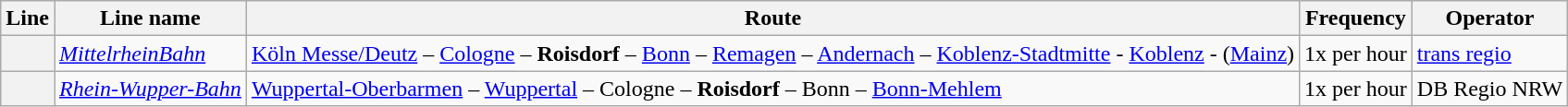<table class="wikitable">
<tr>
<th>Line</th>
<th>Line name</th>
<th>Route</th>
<th>Frequency</th>
<th>Operator</th>
</tr>
<tr>
<th></th>
<td><em><a href='#'>MittelrheinBahn</a></em></td>
<td><a href='#'>Köln Messe/Deutz</a> – <a href='#'>Cologne</a> – <strong>Roisdorf</strong> – <a href='#'>Bonn</a> – <a href='#'>Remagen</a> – <a href='#'>Andernach</a> – <a href='#'>Koblenz-Stadtmitte</a> - <a href='#'>Koblenz</a> - (<a href='#'>Mainz</a>)</td>
<td>1x per hour</td>
<td><a href='#'>trans regio</a></td>
</tr>
<tr>
<th></th>
<td><em><a href='#'>Rhein-Wupper-Bahn</a></em></td>
<td><a href='#'>Wuppertal-Oberbarmen</a> – <a href='#'>Wuppertal</a> – Cologne – <strong>Roisdorf</strong> – Bonn – <a href='#'>Bonn-Mehlem</a></td>
<td>1x per hour</td>
<td>DB Regio NRW</td>
</tr>
</table>
